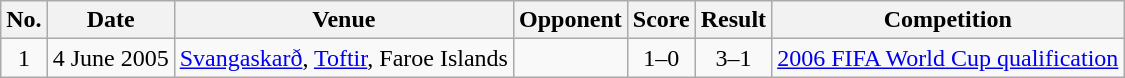<table class="wikitable sortable">
<tr>
<th scope="col">No.</th>
<th scope="col">Date</th>
<th scope="col">Venue</th>
<th scope="col">Opponent</th>
<th scope="col">Score</th>
<th scope="col">Result</th>
<th scope="col">Competition</th>
</tr>
<tr>
<td align="center">1</td>
<td>4 June 2005</td>
<td><a href='#'>Svangaskarð</a>, <a href='#'>Toftir</a>, Faroe Islands</td>
<td></td>
<td align="center">1–0</td>
<td align="center">3–1</td>
<td><a href='#'>2006 FIFA World Cup qualification</a></td>
</tr>
</table>
